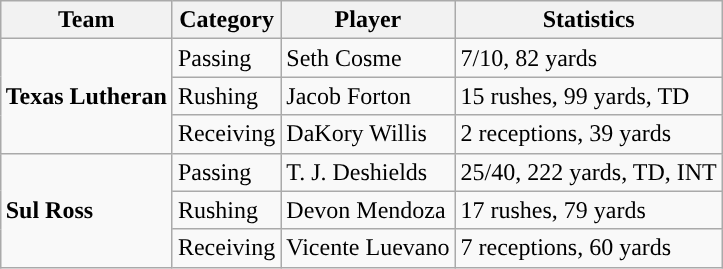<table class="wikitable" style="float: right;">
<tr>
<th>Team</th>
<th>Category</th>
<th>Player</th>
<th>Statistics</th>
</tr>
<tr>
<td rowspan=3><strong>Texas Lutheran</strong></td>
<td>Passing</td>
<td>Seth Cosme</td>
<td>7/10, 82 yards</td>
</tr>
<tr>
<td>Rushing</td>
<td>Jacob Forton</td>
<td>15 rushes, 99 yards, TD</td>
</tr>
<tr>
<td>Receiving</td>
<td>DaKory Willis</td>
<td>2 receptions, 39 yards</td>
</tr>
<tr>
<td rowspan=3><strong>Sul Ross</strong></td>
<td>Passing</td>
<td>T. J. Deshields</td>
<td>25/40, 222 yards, TD, INT</td>
</tr>
<tr>
<td>Rushing</td>
<td>Devon Mendoza</td>
<td>17 rushes, 79 yards</td>
</tr>
<tr>
<td>Receiving</td>
<td>Vicente Luevano</td>
<td>7 receptions, 60 yards</td>
</tr>
</table>
